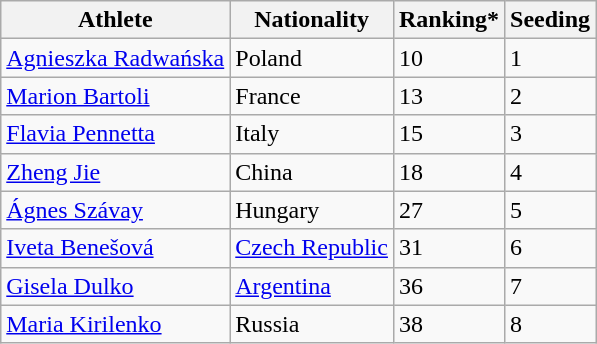<table class="wikitable" border="1">
<tr>
<th>Athlete</th>
<th>Nationality</th>
<th>Ranking*</th>
<th>Seeding</th>
</tr>
<tr>
<td><a href='#'>Agnieszka Radwańska</a></td>
<td> Poland</td>
<td>10</td>
<td>1</td>
</tr>
<tr>
<td><a href='#'>Marion Bartoli</a></td>
<td> France</td>
<td>13</td>
<td>2</td>
</tr>
<tr>
<td><a href='#'>Flavia Pennetta</a></td>
<td> Italy</td>
<td>15</td>
<td>3</td>
</tr>
<tr>
<td><a href='#'>Zheng Jie</a></td>
<td> China</td>
<td>18</td>
<td>4</td>
</tr>
<tr>
<td><a href='#'>Ágnes Szávay</a></td>
<td> Hungary</td>
<td>27</td>
<td>5</td>
</tr>
<tr>
<td><a href='#'>Iveta Benešová</a></td>
<td> <a href='#'>Czech Republic</a></td>
<td>31</td>
<td>6</td>
</tr>
<tr>
<td><a href='#'>Gisela Dulko</a></td>
<td> <a href='#'>Argentina</a></td>
<td>36</td>
<td>7</td>
</tr>
<tr>
<td><a href='#'>Maria Kirilenko</a></td>
<td> Russia</td>
<td>38</td>
<td>8</td>
</tr>
</table>
